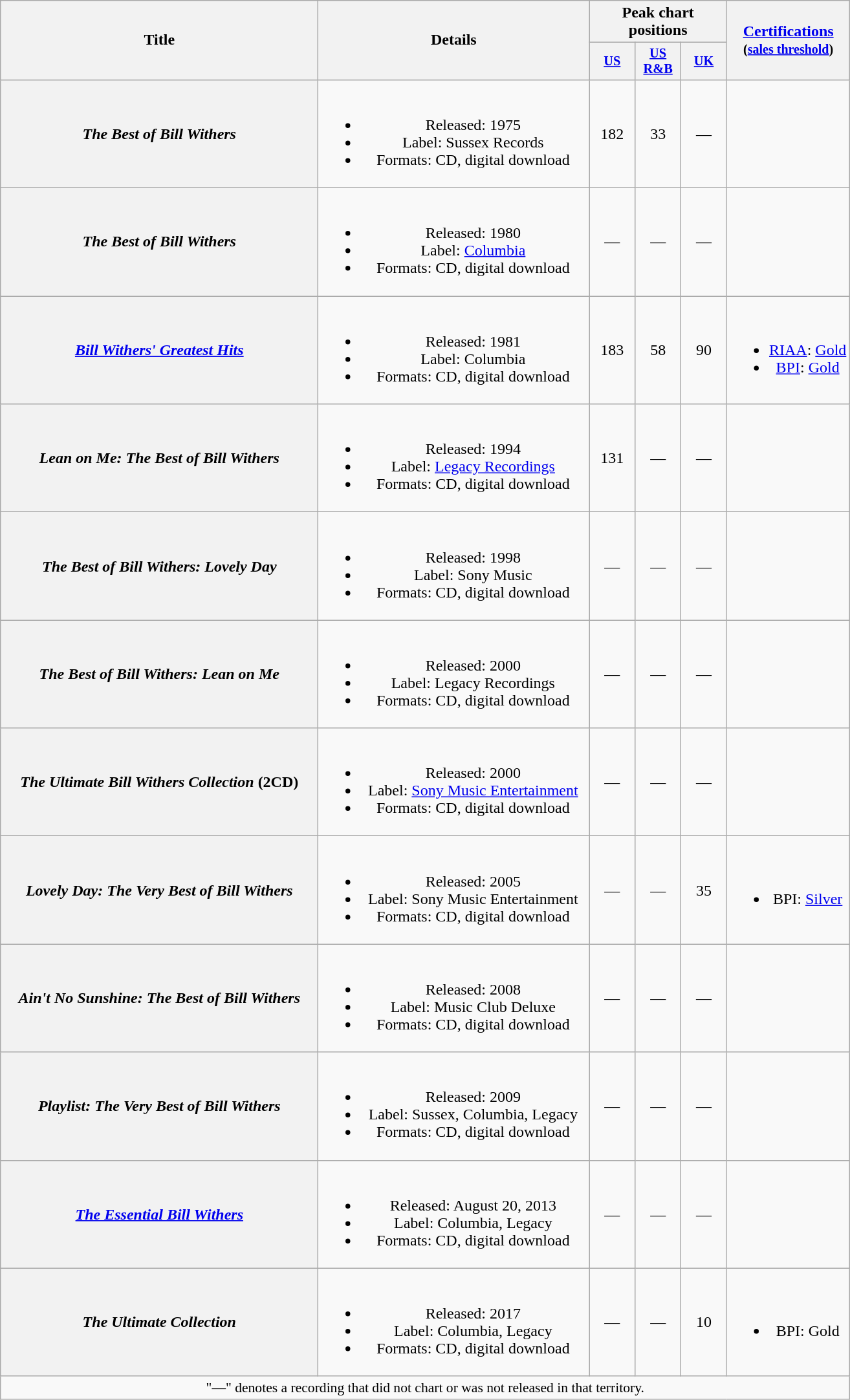<table class="wikitable plainrowheaders" style="text-align:center;">
<tr>
<th scope="col" rowspan="2" style="width:20em;">Title</th>
<th scope="col" rowspan="2" style="width:17em;">Details</th>
<th scope="col" colspan="3">Peak chart positions</th>
<th scope="col" rowspan="2"><a href='#'>Certifications</a><br><small>(<a href='#'>sales threshold</a>)</small></th>
</tr>
<tr>
<th scope="col" style="width:3em;font-size:85%;"><a href='#'>US</a><br></th>
<th scope="col" style="width:3em;font-size:85%;"><a href='#'>US<br>R&B</a><br></th>
<th scope="col" style="width:3em;font-size:85%;"><a href='#'>UK</a><br></th>
</tr>
<tr>
<th scope="row"><em>The Best of Bill Withers</em></th>
<td><br><ul><li>Released: 1975</li><li>Label: Sussex Records</li><li>Formats: CD, digital download</li></ul></td>
<td>182</td>
<td>33</td>
<td>—</td>
<td></td>
</tr>
<tr>
<th scope="row"><em>The Best of Bill Withers</em></th>
<td><br><ul><li>Released: 1980</li><li>Label: <a href='#'>Columbia</a></li><li>Formats: CD, digital download</li></ul></td>
<td>—</td>
<td>—</td>
<td>—</td>
<td></td>
</tr>
<tr>
<th scope="row"><em><a href='#'>Bill Withers' Greatest Hits</a></em></th>
<td><br><ul><li>Released: 1981</li><li>Label: Columbia</li><li>Formats: CD, digital download</li></ul></td>
<td>183</td>
<td>58</td>
<td>90</td>
<td><br><ul><li><a href='#'>RIAA</a>: <a href='#'>Gold</a></li><li><a href='#'>BPI</a>: <a href='#'>Gold</a></li></ul></td>
</tr>
<tr>
<th scope="row"><em>Lean on Me: The Best of Bill Withers</em></th>
<td><br><ul><li>Released: 1994</li><li>Label: <a href='#'>Legacy Recordings</a></li><li>Formats: CD, digital download</li></ul></td>
<td>131</td>
<td>—</td>
<td>—</td>
<td></td>
</tr>
<tr>
<th scope="row"><em>The Best of Bill Withers: Lovely Day</em></th>
<td><br><ul><li>Released: 1998</li><li>Label: Sony Music</li><li>Formats: CD, digital download</li></ul></td>
<td>—</td>
<td>—</td>
<td>—</td>
<td></td>
</tr>
<tr>
<th scope="row"><em>The Best of Bill Withers: Lean on Me</em></th>
<td><br><ul><li>Released: 2000</li><li>Label: Legacy Recordings</li><li>Formats: CD, digital download</li></ul></td>
<td>—</td>
<td>—</td>
<td>—</td>
<td></td>
</tr>
<tr>
<th scope="row"><em>The Ultimate Bill Withers Collection</em> (2CD)</th>
<td><br><ul><li>Released: 2000</li><li>Label: <a href='#'>Sony Music Entertainment</a></li><li>Formats: CD, digital download</li></ul></td>
<td>—</td>
<td>—</td>
<td>—</td>
<td></td>
</tr>
<tr>
<th scope="row"><em>Lovely Day: The Very Best of Bill Withers</em></th>
<td><br><ul><li>Released: 2005</li><li>Label: Sony Music Entertainment</li><li>Formats: CD, digital download</li></ul></td>
<td>—</td>
<td>—</td>
<td>35</td>
<td><br><ul><li>BPI: <a href='#'>Silver</a></li></ul></td>
</tr>
<tr>
<th scope="row"><em>Ain't No Sunshine: The Best of Bill Withers</em></th>
<td><br><ul><li>Released: 2008</li><li>Label: Music Club Deluxe</li><li>Formats: CD, digital download</li></ul></td>
<td>—</td>
<td>—</td>
<td>—</td>
<td></td>
</tr>
<tr>
<th scope="row"><em>Playlist: The Very Best of Bill Withers</em></th>
<td><br><ul><li>Released: 2009</li><li>Label: Sussex, Columbia, Legacy</li><li>Formats: CD, digital download</li></ul></td>
<td>—</td>
<td>—</td>
<td>—</td>
<td></td>
</tr>
<tr>
<th scope="row"><em><a href='#'>The Essential Bill Withers</a></em></th>
<td><br><ul><li>Released: August 20, 2013</li><li>Label: Columbia, Legacy</li><li>Formats: CD, digital download</li></ul></td>
<td>—</td>
<td>—</td>
<td>—</td>
<td></td>
</tr>
<tr>
<th scope="row"><em>The Ultimate Collection</em></th>
<td><br><ul><li>Released: 2017</li><li>Label: Columbia, Legacy</li><li>Formats: CD, digital download</li></ul></td>
<td>—</td>
<td>—</td>
<td>10</td>
<td><br><ul><li>BPI: Gold</li></ul></td>
</tr>
<tr>
<td colspan="20" style="font-size:90%">"—" denotes a recording that did not chart or was not released in that territory.</td>
</tr>
</table>
